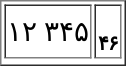<table style="margin:1em auto;" border="1">
<tr size="40">
<td style="text-align:center; background:white; font-size:14pt; color:black;">۱۲  ۳۴۵</td>
<td style="text-align:center; background:white; font-size:10pt; color:black;"><small></small><br><strong>۴۶</strong></td>
</tr>
<tr>
</tr>
</table>
